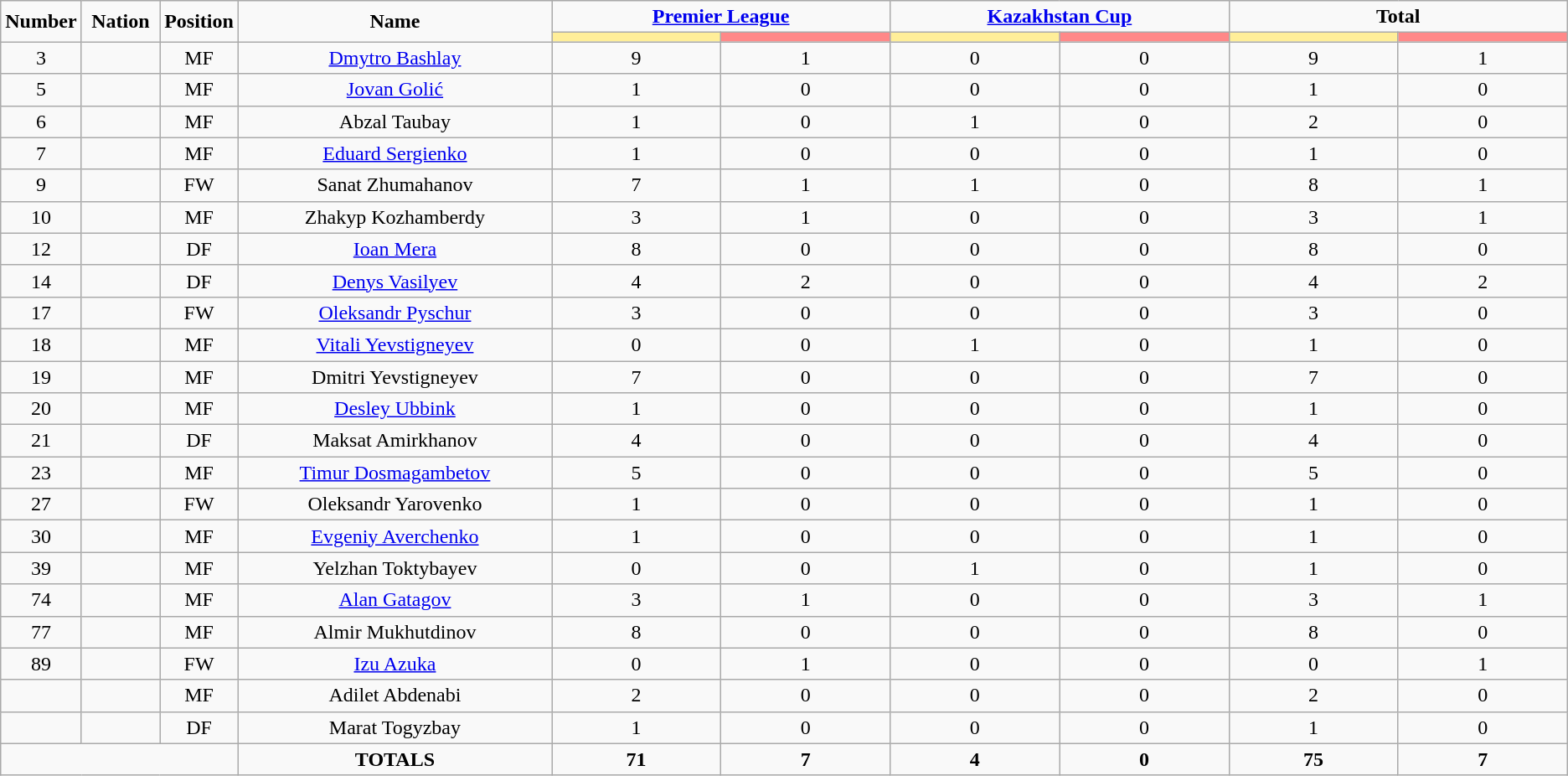<table class="wikitable" style="text-align:center;">
<tr>
<td rowspan="2"  style="width:5%; text-align:center;"><strong>Number</strong></td>
<td rowspan="2"  style="width:5%; text-align:center;"><strong>Nation</strong></td>
<td rowspan="2"  style="width:5%; text-align:center;"><strong>Position</strong></td>
<td rowspan="2"  style="width:20%; text-align:center;"><strong>Name</strong></td>
<td colspan="2" style="text-align:center;"><strong><a href='#'>Premier League</a></strong></td>
<td colspan="2" style="text-align:center;"><strong><a href='#'>Kazakhstan Cup</a></strong></td>
<td colspan="2" style="text-align:center;"><strong>Total</strong></td>
</tr>
<tr>
<th style="width:60px; background:#fe9;"></th>
<th style="width:60px; background:#ff8888;"></th>
<th style="width:60px; background:#fe9;"></th>
<th style="width:60px; background:#ff8888;"></th>
<th style="width:60px; background:#fe9;"></th>
<th style="width:60px; background:#ff8888;"></th>
</tr>
<tr>
<td>3</td>
<td></td>
<td>MF</td>
<td><a href='#'>Dmytro Bashlay</a></td>
<td>9</td>
<td>1</td>
<td>0</td>
<td>0</td>
<td>9</td>
<td>1</td>
</tr>
<tr>
<td>5</td>
<td></td>
<td>MF</td>
<td><a href='#'>Jovan Golić</a></td>
<td>1</td>
<td>0</td>
<td>0</td>
<td>0</td>
<td>1</td>
<td>0</td>
</tr>
<tr>
<td>6</td>
<td></td>
<td>MF</td>
<td>Abzal Taubay</td>
<td>1</td>
<td>0</td>
<td>1</td>
<td>0</td>
<td>2</td>
<td>0</td>
</tr>
<tr>
<td>7</td>
<td></td>
<td>MF</td>
<td><a href='#'>Eduard Sergienko</a></td>
<td>1</td>
<td>0</td>
<td>0</td>
<td>0</td>
<td>1</td>
<td>0</td>
</tr>
<tr>
<td>9</td>
<td></td>
<td>FW</td>
<td>Sanat Zhumahanov</td>
<td>7</td>
<td>1</td>
<td>1</td>
<td>0</td>
<td>8</td>
<td>1</td>
</tr>
<tr>
<td>10</td>
<td></td>
<td>MF</td>
<td>Zhakyp Kozhamberdy</td>
<td>3</td>
<td>1</td>
<td>0</td>
<td>0</td>
<td>3</td>
<td>1</td>
</tr>
<tr>
<td>12</td>
<td></td>
<td>DF</td>
<td><a href='#'>Ioan Mera</a></td>
<td>8</td>
<td>0</td>
<td>0</td>
<td>0</td>
<td>8</td>
<td>0</td>
</tr>
<tr>
<td>14</td>
<td></td>
<td>DF</td>
<td><a href='#'>Denys Vasilyev</a></td>
<td>4</td>
<td>2</td>
<td>0</td>
<td>0</td>
<td>4</td>
<td>2</td>
</tr>
<tr>
<td>17</td>
<td></td>
<td>FW</td>
<td><a href='#'>Oleksandr Pyschur</a></td>
<td>3</td>
<td>0</td>
<td>0</td>
<td>0</td>
<td>3</td>
<td>0</td>
</tr>
<tr>
<td>18</td>
<td></td>
<td>MF</td>
<td><a href='#'>Vitali Yevstigneyev</a></td>
<td>0</td>
<td>0</td>
<td>1</td>
<td>0</td>
<td>1</td>
<td>0</td>
</tr>
<tr>
<td>19</td>
<td></td>
<td>MF</td>
<td>Dmitri Yevstigneyev</td>
<td>7</td>
<td>0</td>
<td>0</td>
<td>0</td>
<td>7</td>
<td>0</td>
</tr>
<tr>
<td>20</td>
<td></td>
<td>MF</td>
<td><a href='#'>Desley Ubbink</a></td>
<td>1</td>
<td>0</td>
<td>0</td>
<td>0</td>
<td>1</td>
<td>0</td>
</tr>
<tr>
<td>21</td>
<td></td>
<td>DF</td>
<td>Maksat Amirkhanov</td>
<td>4</td>
<td>0</td>
<td>0</td>
<td>0</td>
<td>4</td>
<td>0</td>
</tr>
<tr>
<td>23</td>
<td></td>
<td>MF</td>
<td><a href='#'>Timur Dosmagambetov</a></td>
<td>5</td>
<td>0</td>
<td>0</td>
<td>0</td>
<td>5</td>
<td>0</td>
</tr>
<tr>
<td>27</td>
<td></td>
<td>FW</td>
<td>Oleksandr Yarovenko</td>
<td>1</td>
<td>0</td>
<td>0</td>
<td>0</td>
<td>1</td>
<td>0</td>
</tr>
<tr>
<td>30</td>
<td></td>
<td>MF</td>
<td><a href='#'>Evgeniy Averchenko</a></td>
<td>1</td>
<td>0</td>
<td>0</td>
<td>0</td>
<td>1</td>
<td>0</td>
</tr>
<tr>
<td>39</td>
<td></td>
<td>MF</td>
<td>Yelzhan Toktybayev</td>
<td>0</td>
<td>0</td>
<td>1</td>
<td>0</td>
<td>1</td>
<td>0</td>
</tr>
<tr>
<td>74</td>
<td></td>
<td>MF</td>
<td><a href='#'>Alan Gatagov</a></td>
<td>3</td>
<td>1</td>
<td>0</td>
<td>0</td>
<td>3</td>
<td>1</td>
</tr>
<tr>
<td>77</td>
<td></td>
<td>MF</td>
<td>Almir Mukhutdinov</td>
<td>8</td>
<td>0</td>
<td>0</td>
<td>0</td>
<td>8</td>
<td>0</td>
</tr>
<tr>
<td>89</td>
<td></td>
<td>FW</td>
<td><a href='#'>Izu Azuka</a></td>
<td>0</td>
<td>1</td>
<td>0</td>
<td>0</td>
<td>0</td>
<td>1</td>
</tr>
<tr>
<td></td>
<td></td>
<td>MF</td>
<td>Adilet Abdenabi</td>
<td>2</td>
<td>0</td>
<td>0</td>
<td>0</td>
<td>2</td>
<td>0</td>
</tr>
<tr>
<td></td>
<td></td>
<td>DF</td>
<td>Marat Togyzbay</td>
<td>1</td>
<td>0</td>
<td>0</td>
<td>0</td>
<td>1</td>
<td>0</td>
</tr>
<tr>
<td colspan="3"></td>
<td><strong>TOTALS</strong></td>
<td><strong>71</strong></td>
<td><strong>7</strong></td>
<td><strong>4</strong></td>
<td><strong>0</strong></td>
<td><strong>75</strong></td>
<td><strong>7</strong></td>
</tr>
</table>
